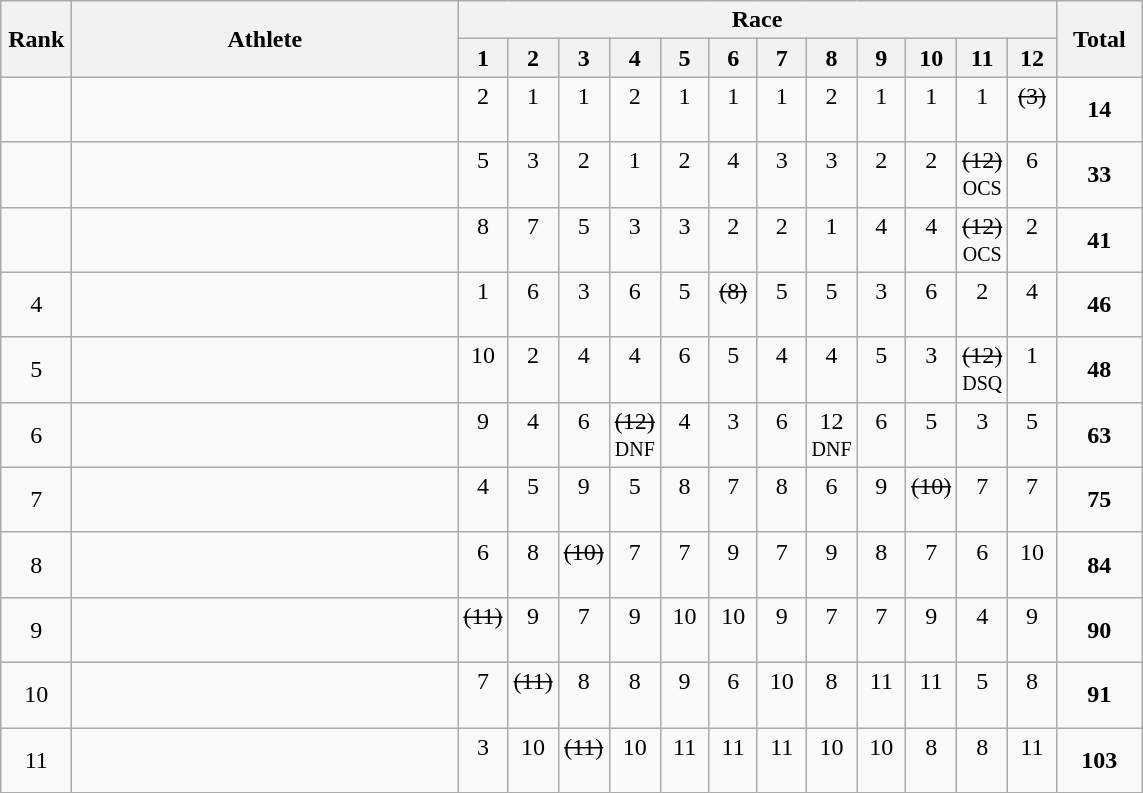<table | class="wikitable" style="text-align:center">
<tr>
<th rowspan="2" width=40>Rank</th>
<th rowspan="2" width=250>Athlete</th>
<th colspan="12">Race</th>
<th rowspan="2" width=50>Total</th>
</tr>
<tr>
<th width=25>1</th>
<th width=25>2</th>
<th width=25>3</th>
<th width=25>4</th>
<th width=25>5</th>
<th width=25>6</th>
<th width=25>7</th>
<th width=25>8</th>
<th width=25>9</th>
<th width=25>10</th>
<th width=25>11</th>
<th width=25>12</th>
</tr>
<tr>
<td></td>
<td align=left></td>
<td>2<br> </td>
<td>1<br> </td>
<td>1<br> </td>
<td>2<br> </td>
<td>1<br> </td>
<td>1<br> </td>
<td>1<br> </td>
<td>2<br> </td>
<td>1<br> </td>
<td>1<br> </td>
<td>1<br> </td>
<td><s>(3)</s><br> </td>
<td><strong>14</strong></td>
</tr>
<tr>
<td></td>
<td align=left></td>
<td>5<br> </td>
<td>3<br> </td>
<td>2<br> </td>
<td>1<br> </td>
<td>2<br> </td>
<td>4<br> </td>
<td>3<br> </td>
<td>3<br> </td>
<td>2<br> </td>
<td>2<br> </td>
<td><s>(12)</s><br><small>OCS</small></td>
<td>6<br> </td>
<td><strong>33</strong></td>
</tr>
<tr>
<td></td>
<td align=left></td>
<td>8<br> </td>
<td>7<br> </td>
<td>5<br> </td>
<td>3<br> </td>
<td>3<br> </td>
<td>2<br> </td>
<td>2<br> </td>
<td>1<br> </td>
<td>4<br> </td>
<td>4<br> </td>
<td><s>(12)</s><br><small>OCS</small></td>
<td>2<br> </td>
<td><strong>41</strong></td>
</tr>
<tr>
<td>4</td>
<td align=left></td>
<td>1<br> </td>
<td>6<br> </td>
<td>3<br> </td>
<td>6<br> </td>
<td>5<br> </td>
<td><s>(8)</s><br> </td>
<td>5<br> </td>
<td>5<br> </td>
<td>3<br> </td>
<td>6<br> </td>
<td>2<br> </td>
<td>4<br> </td>
<td><strong>46</strong></td>
</tr>
<tr>
<td>5</td>
<td align=left></td>
<td>10<br> </td>
<td>2<br> </td>
<td>4<br> </td>
<td>4<br> </td>
<td>6<br> </td>
<td>5<br> </td>
<td>4<br> </td>
<td>4<br> </td>
<td>5<br> </td>
<td>3<br> </td>
<td><s>(12)</s><br><small>DSQ</small></td>
<td>1<br> </td>
<td><strong>48</strong></td>
</tr>
<tr>
<td>6</td>
<td align=left></td>
<td>9<br> </td>
<td>4<br> </td>
<td>6<br> </td>
<td><s>(12)</s><br><small>DNF</small></td>
<td>4<br> </td>
<td>3<br> </td>
<td>6<br> </td>
<td>12<br><small>DNF</small></td>
<td>6<br> </td>
<td>5<br> </td>
<td>3<br> </td>
<td>5<br> </td>
<td><strong>63</strong></td>
</tr>
<tr>
<td>7</td>
<td align=left></td>
<td>4<br> </td>
<td>5<br> </td>
<td>9<br> </td>
<td>5<br> </td>
<td>8<br> </td>
<td>7<br> </td>
<td>8<br> </td>
<td>6<br> </td>
<td>9<br> </td>
<td><s>(10)</s><br> </td>
<td>7<br> </td>
<td>7<br> </td>
<td><strong>75</strong></td>
</tr>
<tr>
<td>8</td>
<td align=left></td>
<td>6<br> </td>
<td>8<br> </td>
<td><s>(10)</s><br> </td>
<td>7<br> </td>
<td>7<br> </td>
<td>9<br> </td>
<td>7<br> </td>
<td>9<br> </td>
<td>8<br> </td>
<td>7<br> </td>
<td>6<br> </td>
<td>10<br> </td>
<td><strong>84</strong></td>
</tr>
<tr>
<td>9</td>
<td align=left></td>
<td><s>(11)</s><br> </td>
<td>9<br> </td>
<td>7<br> </td>
<td>9<br> </td>
<td>10<br> </td>
<td>10<br> </td>
<td>9<br> </td>
<td>7<br> </td>
<td>7<br> </td>
<td>9<br> </td>
<td>4<br> </td>
<td>9<br> </td>
<td><strong>90</strong></td>
</tr>
<tr>
<td>10</td>
<td align=left></td>
<td>7<br> </td>
<td><s>(11)</s><br> </td>
<td>8<br> </td>
<td>8<br> </td>
<td>9<br> </td>
<td>6<br> </td>
<td>10<br> </td>
<td>8<br> </td>
<td>11<br> </td>
<td>11<br> </td>
<td>5<br> </td>
<td>8<br> </td>
<td><strong>91</strong></td>
</tr>
<tr>
<td>11</td>
<td align=left></td>
<td>3<br> </td>
<td>10<br> </td>
<td><s>(11)</s><br> </td>
<td>10<br> </td>
<td>11<br> </td>
<td>11<br> </td>
<td>11<br> </td>
<td>10<br> </td>
<td>10<br> </td>
<td>8<br> </td>
<td>8<br> </td>
<td>11<br> </td>
<td><strong>103</strong></td>
</tr>
</table>
